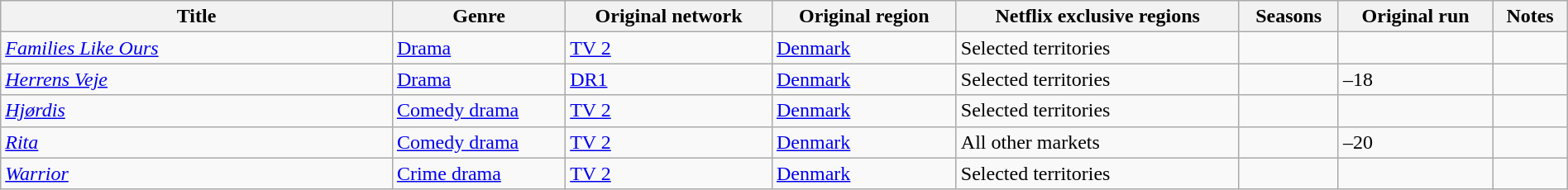<table class="wikitable sortable" style="width:100%;">
<tr>
<th scope="col" style="width:25%;">Title</th>
<th>Genre</th>
<th>Original network</th>
<th>Original region</th>
<th>Netflix exclusive regions</th>
<th>Seasons</th>
<th>Original run</th>
<th>Notes</th>
</tr>
<tr>
<td><em><a href='#'>Families Like Ours</a></em></td>
<td><a href='#'>Drama</a></td>
<td><a href='#'>TV 2</a></td>
<td><a href='#'>Denmark</a></td>
<td>Selected territories</td>
<td></td>
<td></td>
<td></td>
</tr>
<tr>
<td><em><a href='#'>Herrens Veje</a></em></td>
<td><a href='#'>Drama</a></td>
<td><a href='#'>DR1</a></td>
<td><a href='#'>Denmark</a></td>
<td>Selected territories</td>
<td></td>
<td>–18</td>
<td></td>
</tr>
<tr>
<td><em><a href='#'>Hjørdis</a></em></td>
<td><a href='#'>Comedy drama</a></td>
<td><a href='#'>TV 2</a></td>
<td><a href='#'>Denmark</a></td>
<td>Selected territories</td>
<td></td>
<td></td>
<td></td>
</tr>
<tr>
<td><em><a href='#'>Rita</a></em></td>
<td><a href='#'>Comedy drama</a></td>
<td><a href='#'>TV 2</a></td>
<td><a href='#'>Denmark</a></td>
<td>All other markets</td>
<td></td>
<td>–20</td>
<td></td>
</tr>
<tr>
<td><em><a href='#'>Warrior</a></em></td>
<td><a href='#'>Crime drama</a></td>
<td><a href='#'>TV 2</a></td>
<td><a href='#'>Denmark</a></td>
<td>Selected territories</td>
<td></td>
<td></td>
<td></td>
</tr>
</table>
